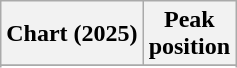<table class="wikitable sortable plainrowheaders" style="text-align:center">
<tr>
<th scope="col">Chart (2025)</th>
<th scope="col">Peak<br> position</th>
</tr>
<tr>
</tr>
<tr>
</tr>
<tr>
</tr>
</table>
